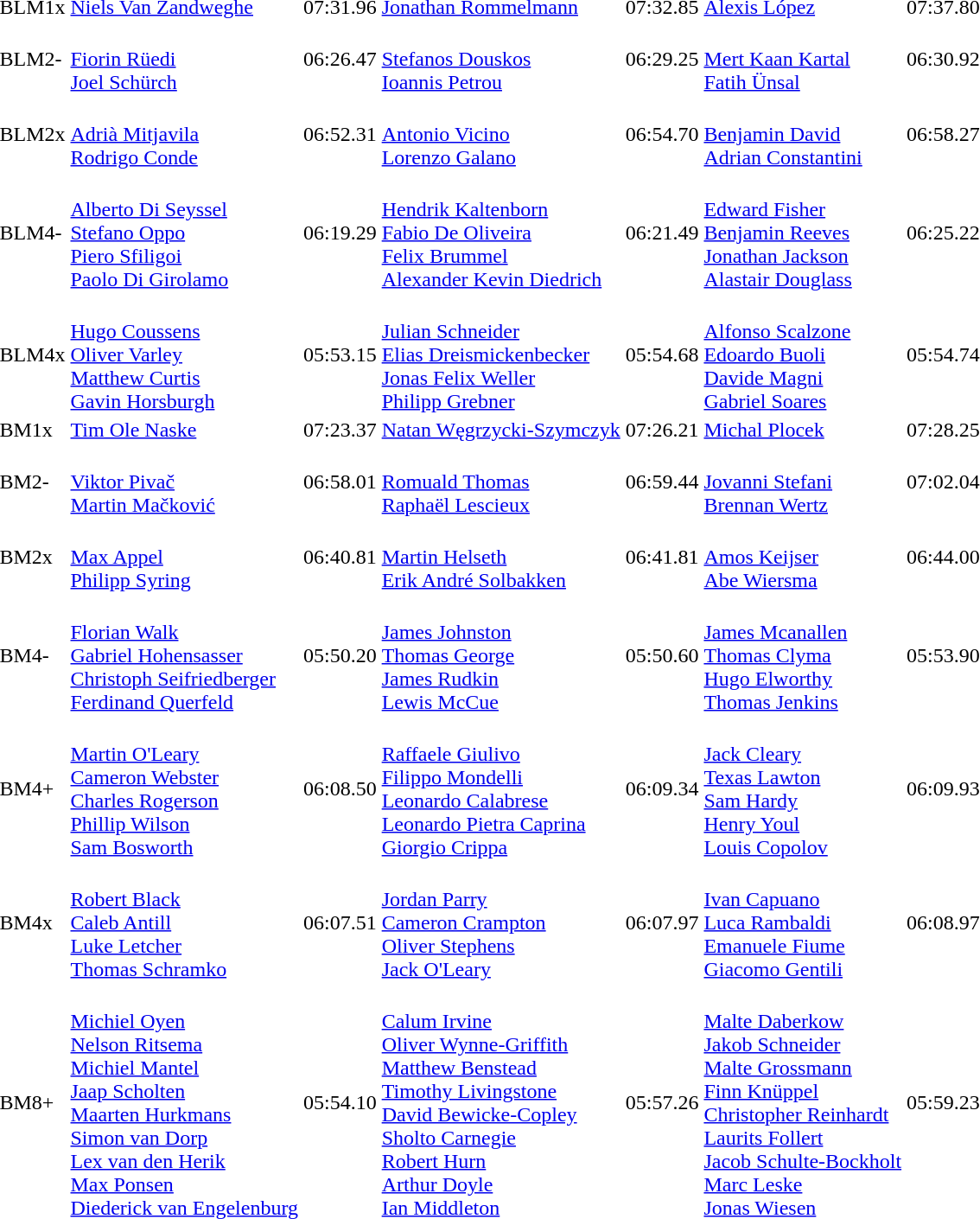<table>
<tr>
<td>BLM1x</td>
<td><a href='#'>Niels Van Zandweghe</a><br></td>
<td>07:31.96</td>
<td><a href='#'>Jonathan Rommelmann</a><br></td>
<td>07:32.85</td>
<td><a href='#'>Alexis López</a><br></td>
<td>07:37.80</td>
</tr>
<tr>
<td>BLM2-</td>
<td><br><a href='#'>Fiorin Rüedi</a><br><a href='#'>Joel Schürch</a></td>
<td>06:26.47</td>
<td><br><a href='#'>Stefanos Douskos</a><br><a href='#'>Ioannis Petrou</a></td>
<td>06:29.25</td>
<td><br><a href='#'>Mert Kaan Kartal</a><br><a href='#'>Fatih Ünsal</a></td>
<td>06:30.92</td>
</tr>
<tr>
<td>BLM2x</td>
<td><br><a href='#'>Adrià Mitjavila</a><br><a href='#'>Rodrigo Conde</a></td>
<td>06:52.31</td>
<td><br><a href='#'>Antonio Vicino</a><br><a href='#'>Lorenzo Galano</a></td>
<td>06:54.70</td>
<td><br><a href='#'>Benjamin David</a><br><a href='#'>Adrian Constantini</a></td>
<td>06:58.27</td>
</tr>
<tr>
<td>BLM4-</td>
<td><br><a href='#'>Alberto Di Seyssel</a><br><a href='#'>Stefano Oppo</a><br><a href='#'>Piero Sfiligoi</a><br><a href='#'>Paolo Di Girolamo</a></td>
<td>06:19.29</td>
<td><br><a href='#'>Hendrik Kaltenborn</a><br><a href='#'>Fabio De Oliveira</a><br><a href='#'>Felix Brummel</a><br><a href='#'>Alexander Kevin Diedrich</a></td>
<td>06:21.49</td>
<td><br><a href='#'>Edward Fisher</a><br><a href='#'>Benjamin Reeves</a><br><a href='#'>Jonathan Jackson</a><br><a href='#'>Alastair Douglass</a></td>
<td>06:25.22</td>
</tr>
<tr>
<td>BLM4x</td>
<td><br><a href='#'>Hugo Coussens</a><br><a href='#'>Oliver Varley</a><br><a href='#'>Matthew Curtis</a><br><a href='#'>Gavin Horsburgh</a></td>
<td>05:53.15</td>
<td><br><a href='#'>Julian Schneider</a><br><a href='#'>Elias Dreismickenbecker</a><br><a href='#'>Jonas Felix Weller</a><br><a href='#'>Philipp Grebner</a></td>
<td>05:54.68</td>
<td><br><a href='#'>Alfonso Scalzone</a><br><a href='#'>Edoardo Buoli</a><br><a href='#'>Davide Magni</a><br><a href='#'>Gabriel Soares</a></td>
<td>05:54.74</td>
</tr>
<tr>
<td>BM1x</td>
<td><a href='#'>Tim Ole Naske</a><br></td>
<td>07:23.37</td>
<td><a href='#'>Natan Węgrzycki-Szymczyk</a><br></td>
<td>07:26.21</td>
<td><a href='#'>Michal Plocek</a><br></td>
<td>07:28.25</td>
</tr>
<tr>
<td>BM2-</td>
<td><br><a href='#'>Viktor Pivač</a><br><a href='#'>Martin Mačković</a></td>
<td>06:58.01</td>
<td><br><a href='#'>Romuald Thomas</a><br><a href='#'>Raphaël Lescieux</a></td>
<td>06:59.44</td>
<td><br><a href='#'>Jovanni Stefani</a><br><a href='#'>Brennan Wertz</a></td>
<td>07:02.04</td>
</tr>
<tr>
<td>BM2x</td>
<td><br><a href='#'>Max Appel</a><br><a href='#'>Philipp Syring</a></td>
<td>06:40.81</td>
<td><br><a href='#'>Martin Helseth</a><br><a href='#'>Erik André Solbakken</a></td>
<td>06:41.81</td>
<td><br><a href='#'>Amos Keijser</a><br><a href='#'>Abe Wiersma</a></td>
<td>06:44.00</td>
</tr>
<tr>
<td>BM4-</td>
<td><br><a href='#'>Florian Walk</a><br><a href='#'>Gabriel Hohensasser</a><br><a href='#'>Christoph Seifriedberger</a><br><a href='#'>Ferdinand Querfeld</a></td>
<td>05:50.20</td>
<td><br><a href='#'>James Johnston</a><br><a href='#'>Thomas George</a><br><a href='#'>James Rudkin</a><br><a href='#'>Lewis McCue</a></td>
<td>05:50.60</td>
<td><br><a href='#'>James Mcanallen</a><br><a href='#'>Thomas Clyma</a><br><a href='#'>Hugo Elworthy</a><br><a href='#'>Thomas Jenkins</a></td>
<td>05:53.90</td>
</tr>
<tr>
<td>BM4+</td>
<td><br><a href='#'>Martin O'Leary</a><br><a href='#'>Cameron Webster</a><br><a href='#'>Charles Rogerson</a><br><a href='#'>Phillip Wilson</a><br><a href='#'>Sam Bosworth</a></td>
<td>06:08.50</td>
<td><br><a href='#'>Raffaele Giulivo</a><br><a href='#'>Filippo Mondelli</a><br><a href='#'>Leonardo Calabrese</a><br><a href='#'>Leonardo Pietra Caprina</a><br><a href='#'>Giorgio Crippa</a></td>
<td>06:09.34</td>
<td><br><a href='#'>Jack Cleary</a><br><a href='#'>Texas Lawton</a><br><a href='#'>Sam Hardy</a><br><a href='#'>Henry Youl</a><br><a href='#'>Louis Copolov</a></td>
<td>06:09.93</td>
</tr>
<tr>
<td>BM4x</td>
<td><br><a href='#'>Robert Black</a><br><a href='#'>Caleb Antill</a><br><a href='#'>Luke Letcher</a><br><a href='#'>Thomas Schramko</a></td>
<td>06:07.51</td>
<td><br><a href='#'>Jordan Parry</a><br><a href='#'>Cameron Crampton</a><br><a href='#'>Oliver Stephens</a><br><a href='#'>Jack O'Leary</a></td>
<td>06:07.97</td>
<td><br><a href='#'>Ivan Capuano</a><br><a href='#'>Luca Rambaldi</a><br><a href='#'>Emanuele Fiume</a><br><a href='#'>Giacomo Gentili</a></td>
<td>06:08.97</td>
</tr>
<tr>
<td>BM8+</td>
<td><br><a href='#'>Michiel Oyen</a><br><a href='#'>Nelson Ritsema</a><br><a href='#'>Michiel Mantel</a><br><a href='#'>Jaap Scholten</a><br><a href='#'>Maarten Hurkmans</a><br><a href='#'>Simon van Dorp</a><br><a href='#'>Lex van den Herik</a><br><a href='#'>Max Ponsen</a><br><a href='#'>Diederick van Engelenburg</a></td>
<td>05:54.10</td>
<td><br><a href='#'>Calum Irvine</a><br><a href='#'>Oliver Wynne-Griffith</a><br><a href='#'>Matthew Benstead</a><br><a href='#'>Timothy Livingstone</a><br><a href='#'>David Bewicke-Copley</a><br><a href='#'>Sholto Carnegie</a><br><a href='#'>Robert Hurn</a><br><a href='#'>Arthur Doyle</a><br><a href='#'>Ian Middleton</a></td>
<td>05:57.26</td>
<td><br><a href='#'>Malte Daberkow</a><br><a href='#'>Jakob Schneider</a><br><a href='#'>Malte Grossmann</a><br><a href='#'>Finn Knüppel</a><br><a href='#'>Christopher Reinhardt</a><br><a href='#'>Laurits Follert</a><br><a href='#'>Jacob Schulte-Bockholt</a><br><a href='#'>Marc Leske</a><br><a href='#'>Jonas Wiesen</a></td>
<td>05:59.23</td>
</tr>
</table>
